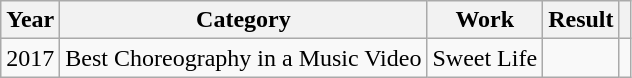<table class="wikitable" style="text-align: center;">
<tr>
<th>Year</th>
<th>Category</th>
<th>Work</th>
<th>Result</th>
<th></th>
</tr>
<tr>
<td>2017</td>
<td>Best Choreography in a Music Video</td>
<td>Sweet Life</td>
<td></td>
<td></td>
</tr>
</table>
